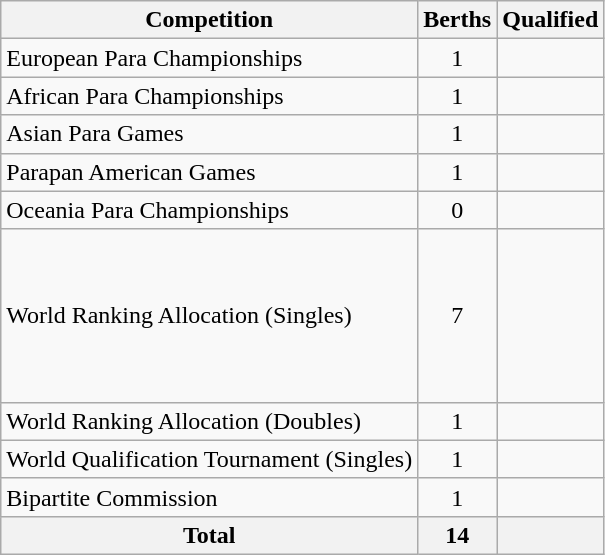<table class="wikitable">
<tr>
<th>Competition</th>
<th>Berths</th>
<th>Qualified</th>
</tr>
<tr>
<td>European Para Championships</td>
<td align=center>1</td>
<td></td>
</tr>
<tr>
<td>African Para Championships</td>
<td align=center>1</td>
<td></td>
</tr>
<tr>
<td>Asian Para Games</td>
<td align=center>1</td>
<td></td>
</tr>
<tr>
<td>Parapan American Games</td>
<td align=center>1</td>
<td></td>
</tr>
<tr>
<td>Oceania Para Championships</td>
<td align=center>0</td>
<td></td>
</tr>
<tr>
<td>World Ranking Allocation (Singles)</td>
<td align=center>7</td>
<td><br><br><br><br><br><br></td>
</tr>
<tr>
<td>World Ranking Allocation (Doubles)</td>
<td align=center>1</td>
<td></td>
</tr>
<tr>
<td>World Qualification Tournament (Singles)</td>
<td align=center>1</td>
<td></td>
</tr>
<tr>
<td>Bipartite Commission</td>
<td align=center>1</td>
<td></td>
</tr>
<tr>
<th>Total</th>
<th align="center">14</th>
<th></th>
</tr>
</table>
